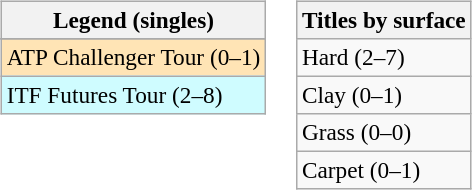<table>
<tr valign=top>
<td><br><table class=wikitable style=font-size:97%>
<tr>
<th>Legend (singles)</th>
</tr>
<tr bgcolor=e5d1cb>
</tr>
<tr bgcolor=moccasin>
<td>ATP Challenger Tour (0–1)</td>
</tr>
<tr bgcolor=cffcff>
<td>ITF Futures Tour (2–8)</td>
</tr>
</table>
</td>
<td><br><table class=wikitable style=font-size:97%>
<tr>
<th>Titles by surface</th>
</tr>
<tr>
<td>Hard (2–7)</td>
</tr>
<tr>
<td>Clay (0–1)</td>
</tr>
<tr>
<td>Grass (0–0)</td>
</tr>
<tr>
<td>Carpet (0–1)</td>
</tr>
</table>
</td>
</tr>
</table>
